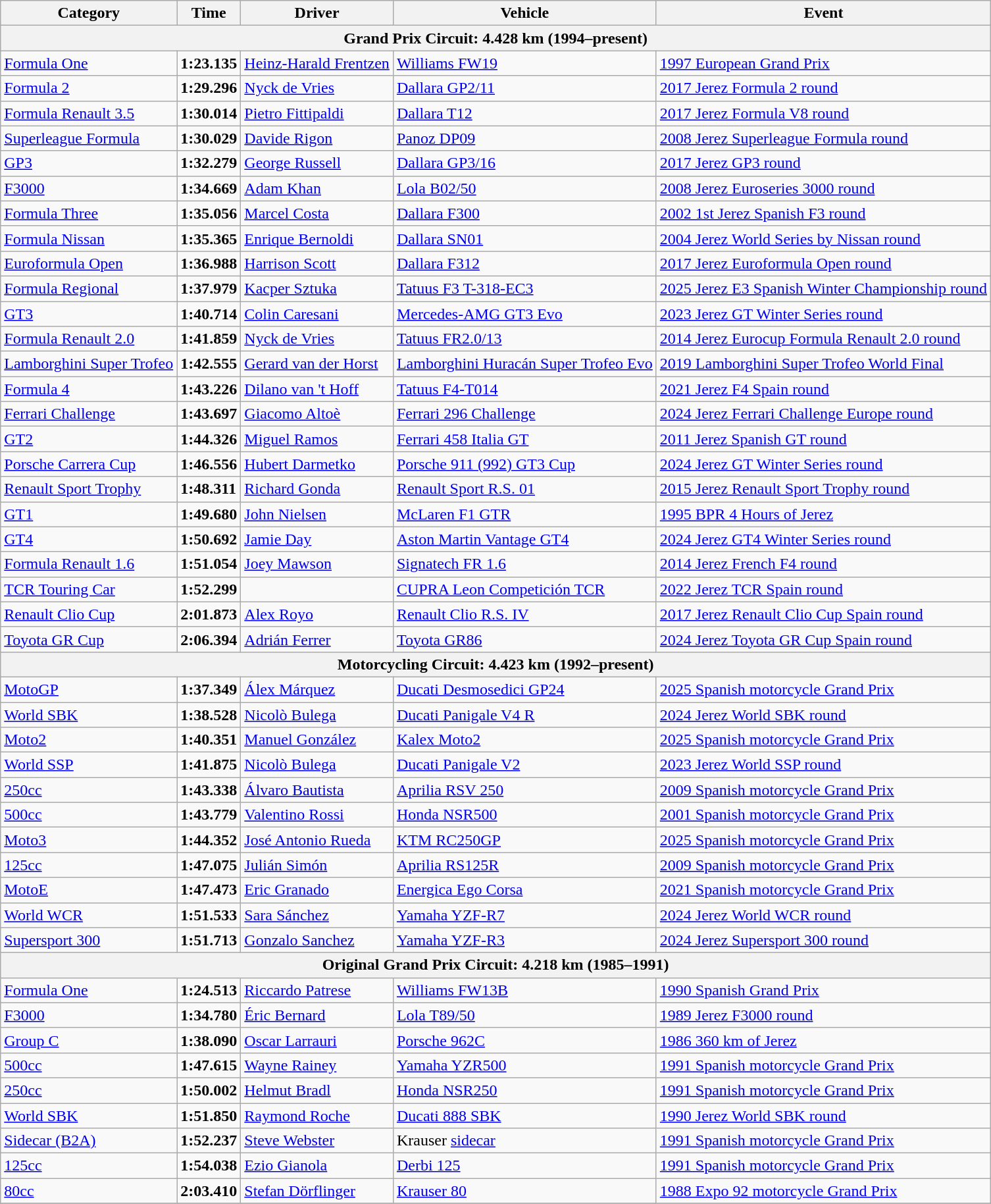<table class="wikitable">
<tr>
<th>Category</th>
<th>Time</th>
<th>Driver</th>
<th>Vehicle</th>
<th>Event</th>
</tr>
<tr>
<th colspan=5>Grand Prix Circuit: 4.428 km (1994–present)</th>
</tr>
<tr>
<td><a href='#'>Formula One</a></td>
<td><strong>1:23.135</strong></td>
<td><a href='#'>Heinz-Harald Frentzen</a></td>
<td><a href='#'>Williams FW19</a></td>
<td><a href='#'>1997 European Grand Prix</a></td>
</tr>
<tr>
<td><a href='#'>Formula 2</a></td>
<td><strong>1:29.296</strong></td>
<td><a href='#'>Nyck de Vries</a></td>
<td><a href='#'>Dallara GP2/11</a></td>
<td><a href='#'>2017 Jerez Formula 2 round</a></td>
</tr>
<tr>
<td><a href='#'>Formula Renault 3.5</a></td>
<td><strong>1:30.014</strong></td>
<td><a href='#'>Pietro Fittipaldi</a></td>
<td><a href='#'>Dallara T12</a></td>
<td><a href='#'>2017 Jerez Formula V8 round</a></td>
</tr>
<tr>
<td><a href='#'>Superleague Formula</a></td>
<td><strong>1:30.029</strong></td>
<td><a href='#'>Davide Rigon</a></td>
<td><a href='#'>Panoz DP09</a></td>
<td><a href='#'>2008 Jerez Superleague Formula round</a></td>
</tr>
<tr>
<td><a href='#'>GP3</a></td>
<td><strong>1:32.279</strong></td>
<td><a href='#'>George Russell</a></td>
<td><a href='#'>Dallara GP3/16</a></td>
<td><a href='#'>2017 Jerez GP3 round</a></td>
</tr>
<tr>
<td><a href='#'>F3000</a></td>
<td><strong>1:34.669</strong></td>
<td><a href='#'>Adam Khan</a></td>
<td><a href='#'>Lola B02/50</a></td>
<td><a href='#'>2008 Jerez Euroseries 3000 round</a></td>
</tr>
<tr>
<td><a href='#'>Formula Three</a></td>
<td><strong>1:35.056</strong></td>
<td><a href='#'>Marcel Costa</a></td>
<td><a href='#'>Dallara F300</a></td>
<td><a href='#'>2002 1st Jerez Spanish F3 round</a></td>
</tr>
<tr>
<td><a href='#'>Formula Nissan</a></td>
<td><strong>1:35.365</strong></td>
<td><a href='#'>Enrique Bernoldi</a></td>
<td><a href='#'>Dallara SN01</a></td>
<td><a href='#'>2004 Jerez World Series by Nissan round</a></td>
</tr>
<tr>
<td><a href='#'>Euroformula Open</a></td>
<td><strong>1:36.988</strong></td>
<td><a href='#'>Harrison Scott</a></td>
<td><a href='#'>Dallara F312</a></td>
<td><a href='#'>2017 Jerez Euroformula Open round</a></td>
</tr>
<tr>
<td><a href='#'>Formula Regional</a></td>
<td><strong>1:37.979</strong></td>
<td><a href='#'>Kacper Sztuka</a></td>
<td><a href='#'>Tatuus F3 T-318-EC3</a></td>
<td><a href='#'>2025 Jerez E3 Spanish Winter Championship round</a></td>
</tr>
<tr>
<td><a href='#'>GT3</a></td>
<td><strong>1:40.714</strong></td>
<td><a href='#'>Colin Caresani</a></td>
<td><a href='#'>Mercedes-AMG GT3 Evo</a></td>
<td><a href='#'>2023 Jerez GT Winter Series round</a></td>
</tr>
<tr>
<td><a href='#'>Formula Renault 2.0</a></td>
<td><strong>1:41.859</strong></td>
<td><a href='#'>Nyck de Vries</a></td>
<td><a href='#'>Tatuus FR2.0/13</a></td>
<td><a href='#'>2014 Jerez Eurocup Formula Renault 2.0 round</a></td>
</tr>
<tr>
<td><a href='#'>Lamborghini Super Trofeo</a></td>
<td><strong>1:42.555</strong></td>
<td><a href='#'>Gerard van der Horst</a></td>
<td><a href='#'>Lamborghini Huracán Super Trofeo Evo</a></td>
<td><a href='#'>2019 Lamborghini Super Trofeo World Final</a></td>
</tr>
<tr>
<td><a href='#'>Formula 4</a></td>
<td><strong>1:43.226</strong></td>
<td><a href='#'>Dilano van 't Hoff</a></td>
<td><a href='#'>Tatuus F4-T014</a></td>
<td><a href='#'>2021 Jerez F4 Spain round</a></td>
</tr>
<tr>
<td><a href='#'>Ferrari Challenge</a></td>
<td><strong>1:43.697</strong></td>
<td><a href='#'>Giacomo Altoè</a></td>
<td><a href='#'>Ferrari 296 Challenge</a></td>
<td><a href='#'>2024 Jerez Ferrari Challenge Europe round</a></td>
</tr>
<tr>
<td><a href='#'>GT2</a></td>
<td><strong>1:44.326</strong></td>
<td><a href='#'>Miguel Ramos</a></td>
<td><a href='#'>Ferrari 458 Italia GT</a></td>
<td><a href='#'>2011 Jerez Spanish GT round</a></td>
</tr>
<tr>
<td><a href='#'>Porsche Carrera Cup</a></td>
<td><strong>1:46.556</strong></td>
<td><a href='#'>Hubert Darmetko</a></td>
<td><a href='#'>Porsche 911 (992) GT3 Cup</a></td>
<td><a href='#'>2024 Jerez GT Winter Series round</a></td>
</tr>
<tr>
<td><a href='#'>Renault Sport Trophy</a></td>
<td><strong>1:48.311</strong></td>
<td><a href='#'>Richard Gonda</a></td>
<td><a href='#'>Renault Sport R.S. 01</a></td>
<td><a href='#'>2015 Jerez Renault Sport Trophy round</a></td>
</tr>
<tr>
<td><a href='#'>GT1</a></td>
<td><strong>1:49.680</strong></td>
<td><a href='#'>John Nielsen</a></td>
<td><a href='#'>McLaren F1 GTR</a></td>
<td><a href='#'>1995 BPR 4 Hours of Jerez</a></td>
</tr>
<tr>
<td><a href='#'>GT4</a></td>
<td><strong>1:50.692</strong></td>
<td><a href='#'>Jamie Day</a></td>
<td><a href='#'>Aston Martin Vantage GT4</a></td>
<td><a href='#'>2024 Jerez GT4 Winter Series round</a></td>
</tr>
<tr>
<td><a href='#'>Formula Renault 1.6</a></td>
<td><strong>1:51.054</strong></td>
<td><a href='#'>Joey Mawson</a></td>
<td><a href='#'>Signatech FR 1.6</a></td>
<td><a href='#'>2014 Jerez French F4 round</a></td>
</tr>
<tr>
<td><a href='#'>TCR Touring Car</a></td>
<td><strong>1:52.299</strong></td>
<td></td>
<td><a href='#'>CUPRA Leon Competición TCR</a></td>
<td><a href='#'>2022 Jerez TCR Spain round</a></td>
</tr>
<tr>
<td><a href='#'>Renault Clio Cup</a></td>
<td><strong>2:01.873</strong></td>
<td><a href='#'>Alex Royo</a></td>
<td><a href='#'>Renault Clio R.S. IV</a></td>
<td><a href='#'>2017 Jerez Renault Clio Cup Spain round</a></td>
</tr>
<tr>
<td><a href='#'>Toyota GR Cup</a></td>
<td><strong>2:06.394</strong></td>
<td><a href='#'>Adrián Ferrer</a></td>
<td><a href='#'>Toyota GR86</a></td>
<td><a href='#'>2024 Jerez Toyota GR Cup Spain round</a></td>
</tr>
<tr>
<th colspan=5>Motorcycling Circuit: 4.423 km (1992–present)</th>
</tr>
<tr>
<td><a href='#'>MotoGP</a></td>
<td><strong>1:37.349</strong></td>
<td><a href='#'>Álex Márquez</a></td>
<td><a href='#'>Ducati Desmosedici GP24</a></td>
<td><a href='#'>2025 Spanish motorcycle Grand Prix</a></td>
</tr>
<tr>
<td><a href='#'>World SBK</a></td>
<td><strong>1:38.528</strong></td>
<td><a href='#'>Nicolò Bulega</a></td>
<td><a href='#'>Ducati Panigale V4 R</a></td>
<td><a href='#'>2024 Jerez World SBK round</a></td>
</tr>
<tr>
<td><a href='#'>Moto2</a></td>
<td><strong>1:40.351</strong></td>
<td><a href='#'>Manuel González</a></td>
<td><a href='#'>Kalex Moto2</a></td>
<td><a href='#'>2025 Spanish motorcycle Grand Prix</a></td>
</tr>
<tr>
<td><a href='#'>World SSP</a></td>
<td><strong>1:41.875</strong></td>
<td><a href='#'>Nicolò Bulega</a></td>
<td><a href='#'>Ducati Panigale V2</a></td>
<td><a href='#'>2023 Jerez World SSP round</a></td>
</tr>
<tr>
<td><a href='#'>250cc</a></td>
<td><strong>1:43.338</strong></td>
<td><a href='#'>Álvaro Bautista</a></td>
<td><a href='#'>Aprilia RSV 250</a></td>
<td><a href='#'>2009 Spanish motorcycle Grand Prix</a></td>
</tr>
<tr>
<td><a href='#'>500cc</a></td>
<td><strong>1:43.779</strong></td>
<td><a href='#'>Valentino Rossi</a></td>
<td><a href='#'>Honda NSR500</a></td>
<td><a href='#'>2001 Spanish motorcycle Grand Prix</a></td>
</tr>
<tr>
<td><a href='#'>Moto3</a></td>
<td><strong>1:44.352</strong></td>
<td><a href='#'>José Antonio Rueda</a></td>
<td><a href='#'>KTM RC250GP</a></td>
<td><a href='#'>2025 Spanish motorcycle Grand Prix</a></td>
</tr>
<tr>
<td><a href='#'>125cc</a></td>
<td><strong>1:47.075</strong></td>
<td><a href='#'>Julián Simón</a></td>
<td><a href='#'>Aprilia RS125R</a></td>
<td><a href='#'>2009 Spanish motorcycle Grand Prix</a></td>
</tr>
<tr>
<td><a href='#'>MotoE</a></td>
<td><strong>1:47.473</strong></td>
<td><a href='#'>Eric Granado</a></td>
<td><a href='#'>Energica Ego Corsa</a></td>
<td><a href='#'>2021 Spanish motorcycle Grand Prix</a></td>
</tr>
<tr>
<td><a href='#'>World WCR</a></td>
<td><strong>1:51.533</strong></td>
<td><a href='#'>Sara Sánchez</a></td>
<td><a href='#'>Yamaha YZF-R7</a></td>
<td><a href='#'>2024 Jerez World WCR round</a></td>
</tr>
<tr>
<td><a href='#'>Supersport 300</a></td>
<td><strong>1:51.713</strong></td>
<td><a href='#'>Gonzalo Sanchez</a></td>
<td><a href='#'>Yamaha YZF-R3</a></td>
<td><a href='#'>2024 Jerez Supersport 300 round</a></td>
</tr>
<tr>
<th colspan=5>Original Grand Prix Circuit: 4.218 km (1985–1991)</th>
</tr>
<tr>
<td><a href='#'>Formula One</a></td>
<td><strong>1:24.513</strong></td>
<td><a href='#'>Riccardo Patrese</a></td>
<td><a href='#'>Williams FW13B</a></td>
<td><a href='#'>1990 Spanish Grand Prix</a></td>
</tr>
<tr>
<td><a href='#'>F3000</a></td>
<td><strong>1:34.780</strong></td>
<td><a href='#'>Éric Bernard</a></td>
<td><a href='#'>Lola T89/50</a></td>
<td><a href='#'>1989 Jerez F3000 round</a></td>
</tr>
<tr>
<td><a href='#'>Group C</a></td>
<td><strong>1:38.090</strong></td>
<td><a href='#'>Oscar Larrauri</a></td>
<td><a href='#'>Porsche 962C</a></td>
<td><a href='#'>1986 360 km of Jerez</a></td>
</tr>
<tr>
<td><a href='#'>500cc</a></td>
<td><strong>1:47.615</strong></td>
<td><a href='#'>Wayne Rainey</a></td>
<td><a href='#'>Yamaha YZR500</a></td>
<td><a href='#'>1991 Spanish motorcycle Grand Prix</a></td>
</tr>
<tr>
<td><a href='#'>250cc</a></td>
<td><strong>1:50.002</strong></td>
<td><a href='#'>Helmut Bradl</a></td>
<td><a href='#'>Honda NSR250</a></td>
<td><a href='#'>1991 Spanish motorcycle Grand Prix</a></td>
</tr>
<tr>
<td><a href='#'>World SBK</a></td>
<td><strong>1:51.850</strong></td>
<td><a href='#'>Raymond Roche</a></td>
<td><a href='#'>Ducati 888 SBK</a></td>
<td><a href='#'>1990 Jerez World SBK round</a></td>
</tr>
<tr>
<td><a href='#'>Sidecar (B2A)</a></td>
<td><strong>1:52.237</strong></td>
<td><a href='#'>Steve Webster</a></td>
<td>Krauser <a href='#'>sidecar</a></td>
<td><a href='#'>1991 Spanish motorcycle Grand Prix</a></td>
</tr>
<tr>
<td><a href='#'>125cc</a></td>
<td><strong>1:54.038</strong></td>
<td><a href='#'>Ezio Gianola</a></td>
<td><a href='#'>Derbi 125</a></td>
<td><a href='#'>1991 Spanish motorcycle Grand Prix</a></td>
</tr>
<tr>
<td><a href='#'>80cc</a></td>
<td><strong>2:03.410</strong></td>
<td><a href='#'>Stefan Dörflinger</a></td>
<td><a href='#'>Krauser 80</a></td>
<td><a href='#'>1988 Expo 92 motorcycle Grand Prix</a></td>
</tr>
<tr>
</tr>
</table>
